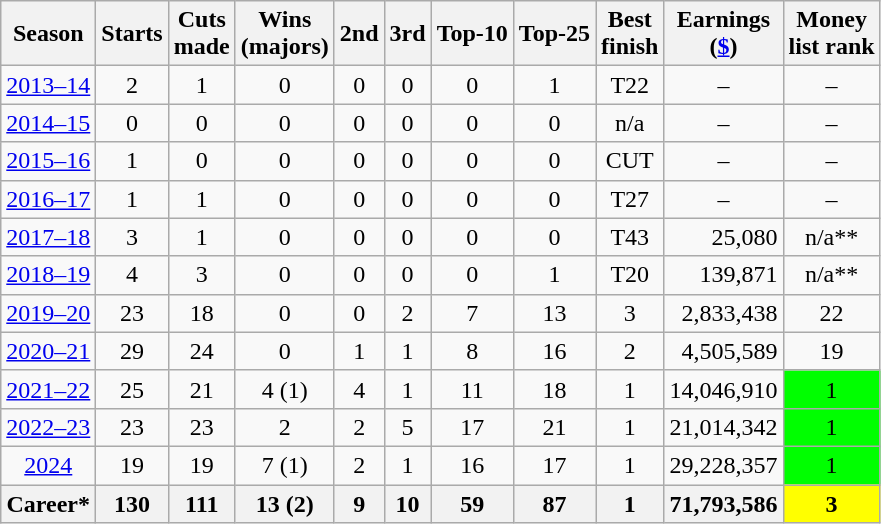<table class="wikitable" style="text-align:center">
<tr>
<th>Season</th>
<th>Starts</th>
<th>Cuts<br>made</th>
<th>Wins<br>(majors)</th>
<th>2nd</th>
<th>3rd</th>
<th>Top-10</th>
<th>Top-25</th>
<th>Best<br>finish</th>
<th>Earnings<br>(<a href='#'>$</a>)</th>
<th>Money<br>list rank</th>
</tr>
<tr>
<td><a href='#'>2013–14</a></td>
<td>2</td>
<td>1</td>
<td>0</td>
<td>0</td>
<td>0</td>
<td>0</td>
<td>1</td>
<td>T22</td>
<td>–</td>
<td>–</td>
</tr>
<tr>
<td><a href='#'>2014–15</a></td>
<td>0</td>
<td>0</td>
<td>0</td>
<td>0</td>
<td>0</td>
<td>0</td>
<td>0</td>
<td>n/a</td>
<td>–</td>
<td>–</td>
</tr>
<tr>
<td><a href='#'>2015–16</a></td>
<td>1</td>
<td>0</td>
<td>0</td>
<td>0</td>
<td>0</td>
<td>0</td>
<td>0</td>
<td>CUT</td>
<td>–</td>
<td>–</td>
</tr>
<tr>
<td><a href='#'>2016–17</a></td>
<td>1</td>
<td>1</td>
<td>0</td>
<td>0</td>
<td>0</td>
<td>0</td>
<td>0</td>
<td>T27</td>
<td>–</td>
<td>–</td>
</tr>
<tr>
<td><a href='#'>2017–18</a></td>
<td>3</td>
<td>1</td>
<td>0</td>
<td>0</td>
<td>0</td>
<td>0</td>
<td>0</td>
<td>T43</td>
<td style="text-align:right;">25,080</td>
<td>n/a**</td>
</tr>
<tr>
<td><a href='#'>2018–19</a></td>
<td>4</td>
<td>3</td>
<td>0</td>
<td>0</td>
<td>0</td>
<td>0</td>
<td>1</td>
<td>T20</td>
<td style="text-align:right;">139,871</td>
<td>n/a**</td>
</tr>
<tr>
<td><a href='#'>2019–20</a></td>
<td>23</td>
<td>18</td>
<td>0</td>
<td>0</td>
<td>2</td>
<td>7</td>
<td>13</td>
<td>3</td>
<td style="text-align:right;">2,833,438</td>
<td>22</td>
</tr>
<tr>
<td><a href='#'>2020–21</a></td>
<td>29</td>
<td>24</td>
<td>0</td>
<td>1</td>
<td>1</td>
<td>8</td>
<td>16</td>
<td>2</td>
<td style="text-align:right;">4,505,589</td>
<td>19</td>
</tr>
<tr>
<td><a href='#'>2021–22</a></td>
<td>25</td>
<td>21</td>
<td>4 (1)</td>
<td>4</td>
<td>1</td>
<td>11</td>
<td>18</td>
<td>1</td>
<td style="text-align:right;">14,046,910</td>
<td style="background:lime;">1</td>
</tr>
<tr>
<td><a href='#'>2022–23</a></td>
<td>23</td>
<td>23</td>
<td>2</td>
<td>2</td>
<td>5</td>
<td>17</td>
<td>21</td>
<td>1</td>
<td style="text-align:right;">21,014,342</td>
<td style="background:lime;">1</td>
</tr>
<tr>
<td><a href='#'>2024</a></td>
<td>19</td>
<td>19</td>
<td>7 (1)</td>
<td>2</td>
<td>1</td>
<td>16</td>
<td>17</td>
<td>1</td>
<td style="text-align:right;">29,228,357</td>
<td style="background:lime;">1</td>
</tr>
<tr>
<th>Career*</th>
<th>130</th>
<th>111</th>
<th>13 (2)</th>
<th>9</th>
<th>10</th>
<th>59</th>
<th>87</th>
<th>1</th>
<th>71,793,586</th>
<th style="background:yellow;">3</th>
</tr>
</table>
